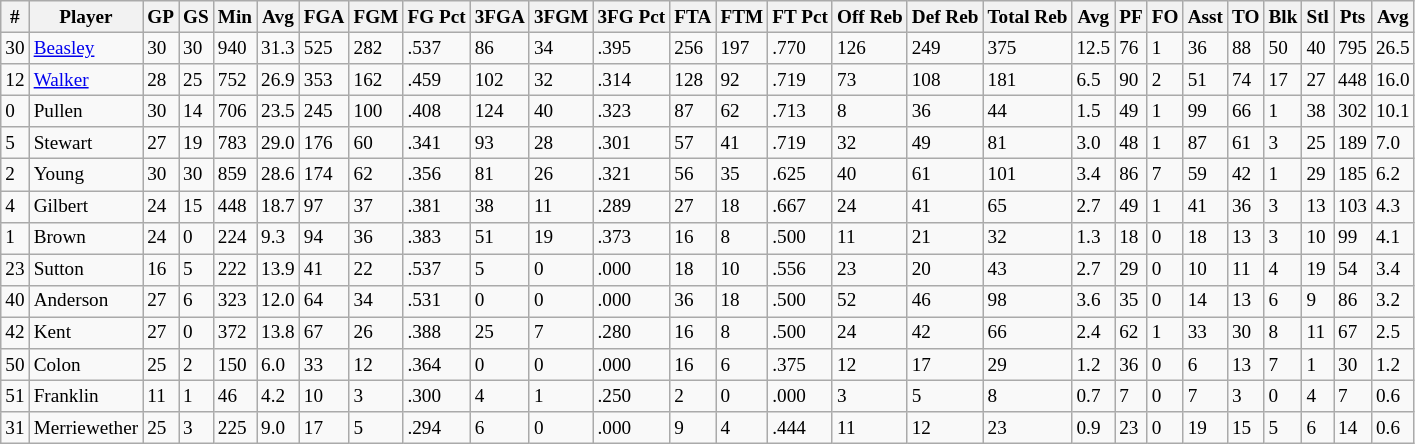<table class="wikitable sortable" style="font-size:80%;">
<tr>
<th>#</th>
<th>Player</th>
<th>GP</th>
<th>GS</th>
<th>Min</th>
<th>Avg</th>
<th>FGA</th>
<th>FGM</th>
<th>FG Pct</th>
<th>3FGA</th>
<th>3FGM</th>
<th>3FG Pct</th>
<th>FTA</th>
<th>FTM</th>
<th>FT Pct</th>
<th>Off Reb</th>
<th>Def Reb</th>
<th>Total Reb</th>
<th>Avg</th>
<th>PF</th>
<th>FO</th>
<th>Asst</th>
<th>TO</th>
<th>Blk</th>
<th>Stl</th>
<th>Pts</th>
<th>Avg</th>
</tr>
<tr>
<td>30</td>
<td><a href='#'>Beasley</a></td>
<td>30</td>
<td>30</td>
<td>940</td>
<td>31.3</td>
<td>525</td>
<td>282</td>
<td>.537</td>
<td>86</td>
<td>34</td>
<td>.395</td>
<td>256</td>
<td>197</td>
<td>.770</td>
<td>126</td>
<td>249</td>
<td>375</td>
<td>12.5</td>
<td>76</td>
<td>1</td>
<td>36</td>
<td>88</td>
<td>50</td>
<td>40</td>
<td>795</td>
<td>26.5</td>
</tr>
<tr>
<td>12</td>
<td><a href='#'>Walker</a></td>
<td>28</td>
<td>25</td>
<td>752</td>
<td>26.9</td>
<td>353</td>
<td>162</td>
<td>.459</td>
<td>102</td>
<td>32</td>
<td>.314</td>
<td>128</td>
<td>92</td>
<td>.719</td>
<td>73</td>
<td>108</td>
<td>181</td>
<td>6.5</td>
<td>90</td>
<td>2</td>
<td>51</td>
<td>74</td>
<td>17</td>
<td>27</td>
<td>448</td>
<td>16.0</td>
</tr>
<tr>
<td>0</td>
<td>Pullen</td>
<td>30</td>
<td>14</td>
<td>706</td>
<td>23.5</td>
<td>245</td>
<td>100</td>
<td>.408</td>
<td>124</td>
<td>40</td>
<td>.323</td>
<td>87</td>
<td>62</td>
<td>.713</td>
<td>8</td>
<td>36</td>
<td>44</td>
<td>1.5</td>
<td>49</td>
<td>1</td>
<td>99</td>
<td>66</td>
<td>1</td>
<td>38</td>
<td>302</td>
<td>10.1</td>
</tr>
<tr>
<td>5</td>
<td>Stewart</td>
<td>27</td>
<td>19</td>
<td>783</td>
<td>29.0</td>
<td>176</td>
<td>60</td>
<td>.341</td>
<td>93</td>
<td>28</td>
<td>.301</td>
<td>57</td>
<td>41</td>
<td>.719</td>
<td>32</td>
<td>49</td>
<td>81</td>
<td>3.0</td>
<td>48</td>
<td>1</td>
<td>87</td>
<td>61</td>
<td>3</td>
<td>25</td>
<td>189</td>
<td>7.0</td>
</tr>
<tr>
<td>2</td>
<td>Young</td>
<td>30</td>
<td>30</td>
<td>859</td>
<td>28.6</td>
<td>174</td>
<td>62</td>
<td>.356</td>
<td>81</td>
<td>26</td>
<td>.321</td>
<td>56</td>
<td>35</td>
<td>.625</td>
<td>40</td>
<td>61</td>
<td>101</td>
<td>3.4</td>
<td>86</td>
<td>7</td>
<td>59</td>
<td>42</td>
<td>1</td>
<td>29</td>
<td>185</td>
<td>6.2</td>
</tr>
<tr>
<td>4</td>
<td>Gilbert</td>
<td>24</td>
<td>15</td>
<td>448</td>
<td>18.7</td>
<td>97</td>
<td>37</td>
<td>.381</td>
<td>38</td>
<td>11</td>
<td>.289</td>
<td>27</td>
<td>18</td>
<td>.667</td>
<td>24</td>
<td>41</td>
<td>65</td>
<td>2.7</td>
<td>49</td>
<td>1</td>
<td>41</td>
<td>36</td>
<td>3</td>
<td>13</td>
<td>103</td>
<td>4.3</td>
</tr>
<tr>
<td>1</td>
<td>Brown</td>
<td>24</td>
<td>0</td>
<td>224</td>
<td>9.3</td>
<td>94</td>
<td>36</td>
<td>.383</td>
<td>51</td>
<td>19</td>
<td>.373</td>
<td>16</td>
<td>8</td>
<td>.500</td>
<td>11</td>
<td>21</td>
<td>32</td>
<td>1.3</td>
<td>18</td>
<td>0</td>
<td>18</td>
<td>13</td>
<td>3</td>
<td>10</td>
<td>99</td>
<td>4.1</td>
</tr>
<tr>
<td>23</td>
<td>Sutton</td>
<td>16</td>
<td>5</td>
<td>222</td>
<td>13.9</td>
<td>41</td>
<td>22</td>
<td>.537</td>
<td>5</td>
<td>0</td>
<td>.000</td>
<td>18</td>
<td>10</td>
<td>.556</td>
<td>23</td>
<td>20</td>
<td>43</td>
<td>2.7</td>
<td>29</td>
<td>0</td>
<td>10</td>
<td>11</td>
<td>4</td>
<td>19</td>
<td>54</td>
<td>3.4</td>
</tr>
<tr>
<td>40</td>
<td>Anderson</td>
<td>27</td>
<td>6</td>
<td>323</td>
<td>12.0</td>
<td>64</td>
<td>34</td>
<td>.531</td>
<td>0</td>
<td>0</td>
<td>.000</td>
<td>36</td>
<td>18</td>
<td>.500</td>
<td>52</td>
<td>46</td>
<td>98</td>
<td>3.6</td>
<td>35</td>
<td>0</td>
<td>14</td>
<td>13</td>
<td>6</td>
<td>9</td>
<td>86</td>
<td>3.2</td>
</tr>
<tr>
<td>42</td>
<td>Kent</td>
<td>27</td>
<td>0</td>
<td>372</td>
<td>13.8</td>
<td>67</td>
<td>26</td>
<td>.388</td>
<td>25</td>
<td>7</td>
<td>.280</td>
<td>16</td>
<td>8</td>
<td>.500</td>
<td>24</td>
<td>42</td>
<td>66</td>
<td>2.4</td>
<td>62</td>
<td>1</td>
<td>33</td>
<td>30</td>
<td>8</td>
<td>11</td>
<td>67</td>
<td>2.5</td>
</tr>
<tr>
<td>50</td>
<td>Colon</td>
<td>25</td>
<td>2</td>
<td>150</td>
<td>6.0</td>
<td>33</td>
<td>12</td>
<td>.364</td>
<td>0</td>
<td>0</td>
<td>.000</td>
<td>16</td>
<td>6</td>
<td>.375</td>
<td>12</td>
<td>17</td>
<td>29</td>
<td>1.2</td>
<td>36</td>
<td>0</td>
<td>6</td>
<td>13</td>
<td>7</td>
<td>1</td>
<td>30</td>
<td>1.2</td>
</tr>
<tr>
<td>51</td>
<td>Franklin</td>
<td>11</td>
<td>1</td>
<td>46</td>
<td>4.2</td>
<td>10</td>
<td>3</td>
<td>.300</td>
<td>4</td>
<td>1</td>
<td>.250</td>
<td>2</td>
<td>0</td>
<td>.000</td>
<td>3</td>
<td>5</td>
<td>8</td>
<td>0.7</td>
<td>7</td>
<td>0</td>
<td>7</td>
<td>3</td>
<td>0</td>
<td>4</td>
<td>7</td>
<td>0.6</td>
</tr>
<tr>
<td>31</td>
<td>Merriewether</td>
<td>25</td>
<td>3</td>
<td>225</td>
<td>9.0</td>
<td>17</td>
<td>5</td>
<td>.294</td>
<td>6</td>
<td>0</td>
<td>.000</td>
<td>9</td>
<td>4</td>
<td>.444</td>
<td>11</td>
<td>12</td>
<td>23</td>
<td>0.9</td>
<td>23</td>
<td>0</td>
<td>19</td>
<td>15</td>
<td>5</td>
<td>6</td>
<td>14</td>
<td>0.6</td>
</tr>
</table>
